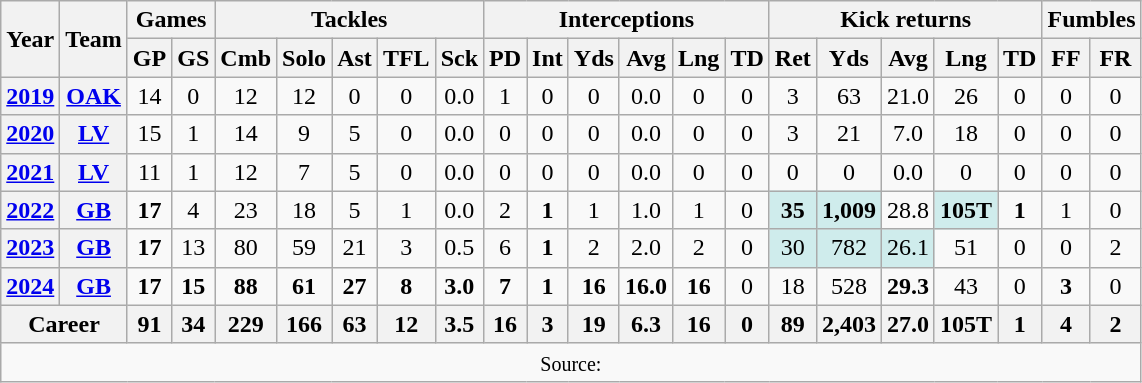<table class="wikitable" style="text-align: center;">
<tr>
<th rowspan="2">Year</th>
<th rowspan="2">Team</th>
<th colspan="2">Games</th>
<th colspan="5">Tackles</th>
<th colspan="6">Interceptions</th>
<th colspan="5">Kick returns</th>
<th colspan="2">Fumbles</th>
</tr>
<tr>
<th>GP</th>
<th>GS</th>
<th>Cmb</th>
<th>Solo</th>
<th>Ast</th>
<th>TFL</th>
<th>Sck</th>
<th>PD</th>
<th>Int</th>
<th>Yds</th>
<th>Avg</th>
<th>Lng</th>
<th>TD</th>
<th>Ret</th>
<th>Yds</th>
<th>Avg</th>
<th>Lng</th>
<th>TD</th>
<th>FF</th>
<th>FR</th>
</tr>
<tr>
<th><a href='#'>2019</a></th>
<th><a href='#'>OAK</a></th>
<td>14</td>
<td>0</td>
<td>12</td>
<td>12</td>
<td>0</td>
<td>0</td>
<td>0.0</td>
<td>1</td>
<td>0</td>
<td>0</td>
<td>0.0</td>
<td>0</td>
<td>0</td>
<td>3</td>
<td>63</td>
<td>21.0</td>
<td>26</td>
<td>0</td>
<td>0</td>
<td>0</td>
</tr>
<tr>
<th><a href='#'>2020</a></th>
<th><a href='#'>LV</a></th>
<td>15</td>
<td>1</td>
<td>14</td>
<td>9</td>
<td>5</td>
<td>0</td>
<td>0.0</td>
<td>0</td>
<td>0</td>
<td>0</td>
<td>0.0</td>
<td>0</td>
<td>0</td>
<td>3</td>
<td>21</td>
<td>7.0</td>
<td>18</td>
<td>0</td>
<td>0</td>
<td>0</td>
</tr>
<tr>
<th><a href='#'>2021</a></th>
<th><a href='#'>LV</a></th>
<td>11</td>
<td>1</td>
<td>12</td>
<td>7</td>
<td>5</td>
<td>0</td>
<td>0.0</td>
<td>0</td>
<td>0</td>
<td>0</td>
<td>0.0</td>
<td>0</td>
<td>0</td>
<td>0</td>
<td>0</td>
<td>0.0</td>
<td>0</td>
<td>0</td>
<td>0</td>
<td>0</td>
</tr>
<tr>
<th><a href='#'>2022</a></th>
<th><a href='#'>GB</a></th>
<td><strong>17</strong></td>
<td>4</td>
<td>23</td>
<td>18</td>
<td>5</td>
<td>1</td>
<td>0.0</td>
<td>2</td>
<td><strong>1</strong></td>
<td>1</td>
<td>1.0</td>
<td>1</td>
<td>0</td>
<td style="background:#cfecec;"><strong>35</strong></td>
<td style="background:#cfecec;"><strong>1,009</strong></td>
<td>28.8</td>
<td style="background:#cfecec;"><strong>105T</strong></td>
<td><strong>1</strong></td>
<td>1</td>
<td>0</td>
</tr>
<tr>
<th><a href='#'>2023</a></th>
<th><a href='#'>GB</a></th>
<td><strong>17</strong></td>
<td>13</td>
<td>80</td>
<td>59</td>
<td>21</td>
<td>3</td>
<td>0.5</td>
<td>6</td>
<td><strong>1</strong></td>
<td>2</td>
<td>2.0</td>
<td>2</td>
<td>0</td>
<td style="background:#cfecec;">30</td>
<td style="background:#cfecec;">782</td>
<td style="background:#cfecec;">26.1</td>
<td>51</td>
<td>0</td>
<td>0</td>
<td>2</td>
</tr>
<tr>
<th><a href='#'>2024</a></th>
<th><a href='#'>GB</a></th>
<td><strong>17</strong></td>
<td><strong>15</strong></td>
<td><strong>88</strong></td>
<td><strong>61</strong></td>
<td><strong>27</strong></td>
<td><strong>8</strong></td>
<td><strong>3.0</strong></td>
<td><strong>7</strong></td>
<td><strong>1</strong></td>
<td><strong>16</strong></td>
<td><strong>16.0</strong></td>
<td><strong>16</strong></td>
<td>0</td>
<td>18</td>
<td>528</td>
<td><strong>29.3</strong></td>
<td>43</td>
<td>0</td>
<td><strong>3</strong></td>
<td>0</td>
</tr>
<tr>
<th colspan="2">Career</th>
<th>91</th>
<th>34</th>
<th>229</th>
<th>166</th>
<th>63</th>
<th>12</th>
<th>3.5</th>
<th>16</th>
<th>3</th>
<th>19</th>
<th>6.3</th>
<th>16</th>
<th>0</th>
<th>89</th>
<th>2,403</th>
<th>27.0</th>
<th>105T</th>
<th>1</th>
<th>4</th>
<th>2</th>
</tr>
<tr>
<td colspan="23"><small>Source: </small></td>
</tr>
</table>
